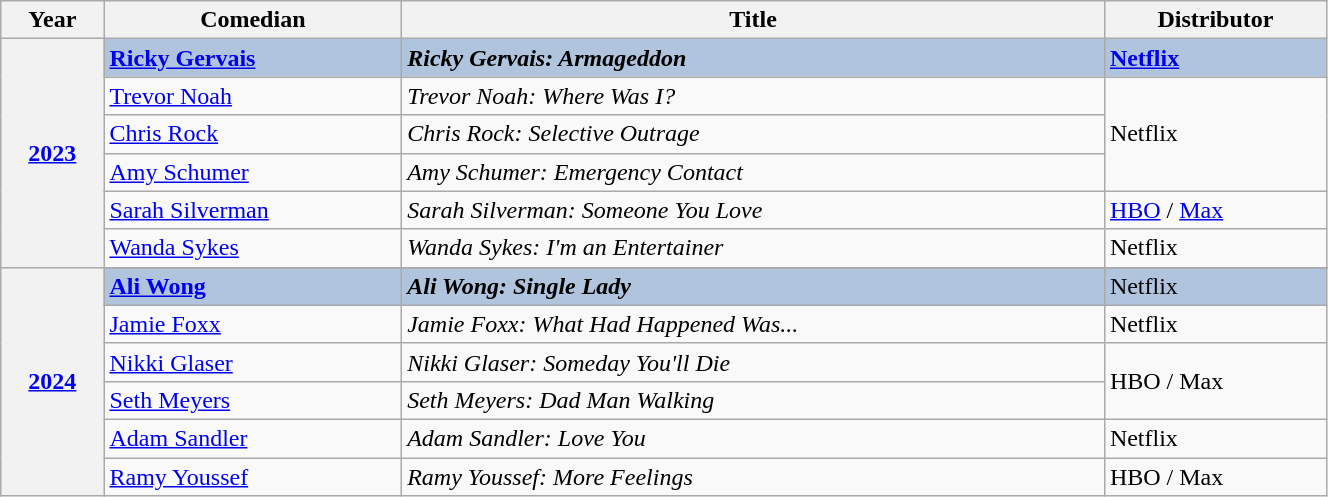<table class="wikitable" width="70%">
<tr>
<th>Year</th>
<th>Comedian</th>
<th>Title</th>
<th>Distributor</th>
</tr>
<tr>
<th rowspan="6"><strong><a href='#'>2023</a></strong></th>
<td style="background:#B0C4DE"><strong><a href='#'>Ricky Gervais</a></strong></td>
<td style="background:#B0C4DE"><strong><em>Ricky Gervais: Armageddon</em></strong></td>
<td style="background:#B0C4DE"><strong><a href='#'>Netflix</a></strong></td>
</tr>
<tr>
<td><a href='#'>Trevor Noah</a></td>
<td><em>Trevor Noah: Where Was I?</em></td>
<td rowspan="3">Netflix</td>
</tr>
<tr>
<td><a href='#'>Chris Rock</a></td>
<td><em>Chris Rock: Selective Outrage</em></td>
</tr>
<tr>
<td><a href='#'>Amy Schumer</a></td>
<td><em>Amy Schumer: Emergency Contact</em></td>
</tr>
<tr>
<td><a href='#'>Sarah Silverman</a></td>
<td><em>Sarah Silverman: Someone You Love</em></td>
<td><a href='#'>HBO</a> / <a href='#'>Max</a></td>
</tr>
<tr>
<td><a href='#'>Wanda Sykes</a></td>
<td><em>Wanda Sykes: I'm an Entertainer</em></td>
<td>Netflix</td>
</tr>
<tr>
<th rowspan="7"><strong><a href='#'>2024</a></strong></th>
</tr>
<tr>
<td style="background:#B0C4DE"><strong><a href='#'>Ali Wong</a></strong></td>
<td style="background:#B0C4DE"><strong><em>Ali Wong: Single Lady</em></strong></td>
<td style="background:#B0C4DE">Netflix</td>
</tr>
<tr>
<td><a href='#'>Jamie Foxx</a></td>
<td><em>Jamie Foxx: What Had Happened Was...</em></td>
<td>Netflix</td>
</tr>
<tr>
<td><a href='#'>Nikki Glaser</a></td>
<td><em>Nikki Glaser: Someday You'll Die</em></td>
<td rowspan="2">HBO / Max</td>
</tr>
<tr>
<td><a href='#'>Seth Meyers</a></td>
<td><em>Seth Meyers: Dad Man Walking</em></td>
</tr>
<tr>
<td><a href='#'>Adam Sandler</a></td>
<td><em>Adam Sandler: Love You</em></td>
<td>Netflix</td>
</tr>
<tr>
<td><a href='#'>Ramy Youssef</a></td>
<td><em>Ramy Youssef: More Feelings</em></td>
<td>HBO / Max</td>
</tr>
</table>
